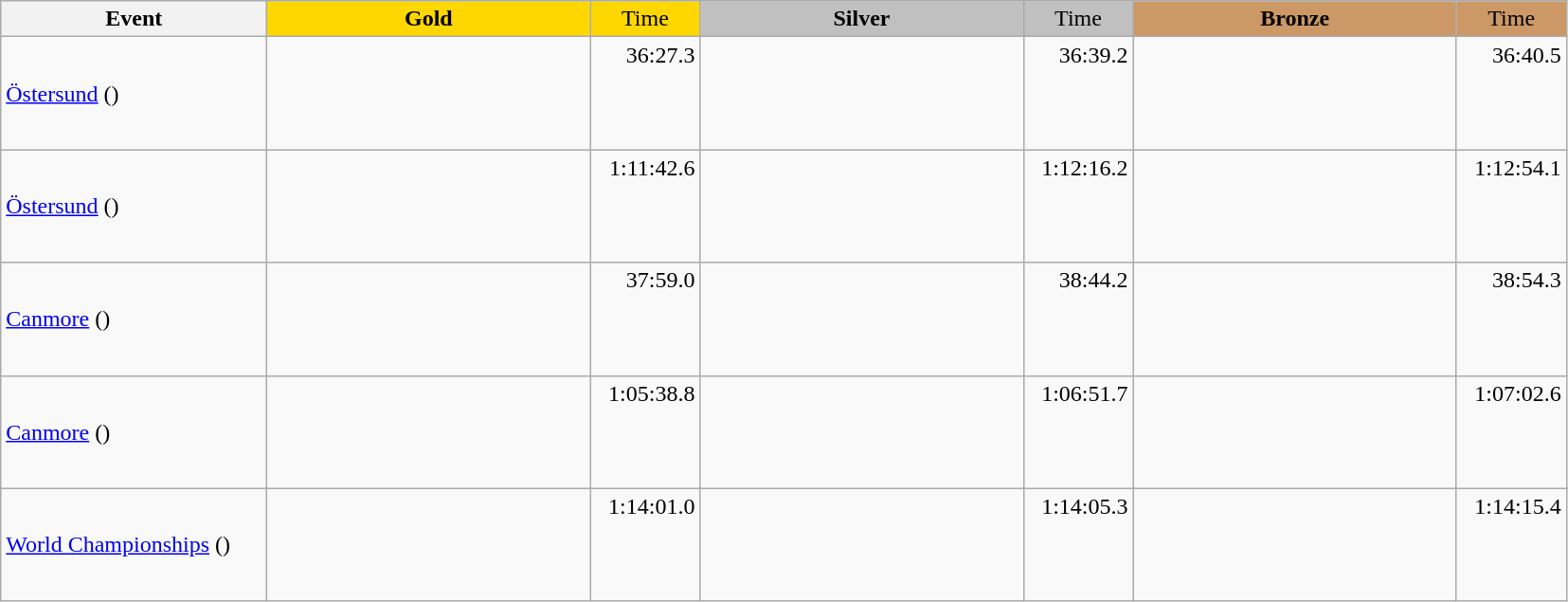<table class="wikitable">
<tr>
<th width="180">Event</th>
<th width="220" style="background:gold">Gold</th>
<th width="70" style="background:gold;font-weight:normal">Time</th>
<th width="220" style="background:silver">Silver</th>
<th width="70" style="background:silver;font-weight:normal">Time</th>
<th width="220" style="background:#CC9966">Bronze</th>
<th width="70" style="background:#CC9966;font-weight:normal">Time</th>
</tr>
<tr>
<td><a href='#'>Östersund</a> ()<br></td>
<td></td>
<td align="right">36:27.3 <br>  <br>  <br>  <br> </td>
<td></td>
<td align="right">36:39.2 <br>  <br>  <br>  <br> </td>
<td></td>
<td align="right">36:40.5 <br>  <br>  <br>  <br> </td>
</tr>
<tr>
<td><a href='#'>Östersund</a> ()<br></td>
<td></td>
<td align="right">1:11:42.6 <br>  <br>  <br>  <br> </td>
<td></td>
<td align="right">1:12:16.2 <br>  <br>  <br>  <br> </td>
<td></td>
<td align="right">1:12:54.1 <br>  <br>  <br>  <br> </td>
</tr>
<tr>
<td><a href='#'>Canmore</a> ()<br></td>
<td></td>
<td align="right">37:59.0 <br>  <br>  <br>  <br> </td>
<td></td>
<td align="right">38:44.2 <br>  <br>  <br>  <br> </td>
<td></td>
<td align="right">38:54.3 <br>  <br>  <br>  <br> </td>
</tr>
<tr>
<td><a href='#'>Canmore</a> ()<br></td>
<td></td>
<td align="right">1:05:38.8 <br>  <br>  <br>  <br> </td>
<td></td>
<td align="right">1:06:51.7 <br>  <br>  <br>  <br> </td>
<td></td>
<td align="right">1:07:02.6 <br>  <br>  <br>  <br> </td>
</tr>
<tr>
<td><a href='#'>World Championships</a> ()<br></td>
<td></td>
<td align="right">1:14:01.0 <br>  <br>  <br>  <br> </td>
<td></td>
<td align="right">1:14:05.3 <br>  <br>  <br>  <br> </td>
<td></td>
<td align="right">1:14:15.4 <br>  <br>  <br>  <br> </td>
</tr>
</table>
